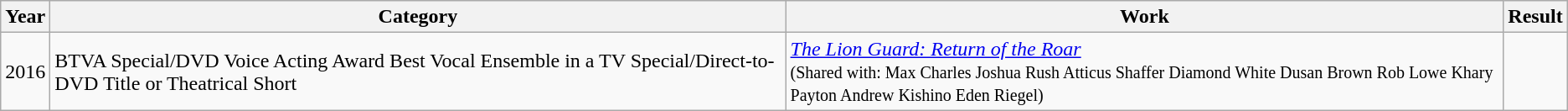<table class="wikitable">
<tr>
<th scope="col">Year</th>
<th scope="col">Category</th>
<th scope="col">Work</th>
<th scope="col">Result</th>
</tr>
<tr>
<td>2016</td>
<td>BTVA Special/DVD Voice Acting Award	Best Vocal Ensemble in a TV Special/Direct-to-DVD Title or Theatrical Short</td>
<td><em><a href='#'>The Lion Guard: Return of the Roar</a></em><br><small>(Shared with:
Max Charles 
Joshua Rush 
Atticus Shaffer 
Diamond White 
Dusan Brown 
Rob Lowe 
Khary Payton 
Andrew Kishino 
Eden Riegel)</small></td>
<td></td>
</tr>
</table>
